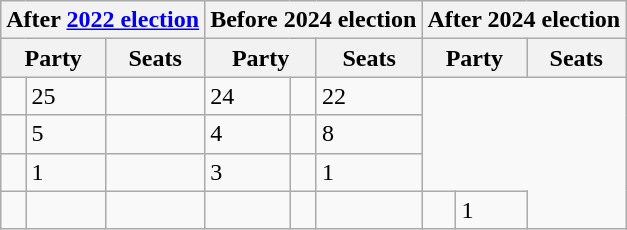<table class="wikitable">
<tr>
<th colspan="3">After <a href='#'>2022 election</a></th>
<th colspan="3">Before 2024 election</th>
<th colspan="3">After 2024 election</th>
</tr>
<tr>
<th colspan="2">Party</th>
<th>Seats</th>
<th colspan="2">Party</th>
<th>Seats</th>
<th colspan="2">Party</th>
<th>Seats</th>
</tr>
<tr>
<td></td>
<td>25</td>
<td></td>
<td>24</td>
<td></td>
<td>22</td>
</tr>
<tr>
<td></td>
<td>5</td>
<td></td>
<td>4</td>
<td></td>
<td>8</td>
</tr>
<tr>
<td></td>
<td>1</td>
<td></td>
<td>3</td>
<td></td>
<td>1</td>
</tr>
<tr>
<td></td>
<td></td>
<td></td>
<td></td>
<td></td>
<td></td>
<td></td>
<td>1</td>
</tr>
</table>
